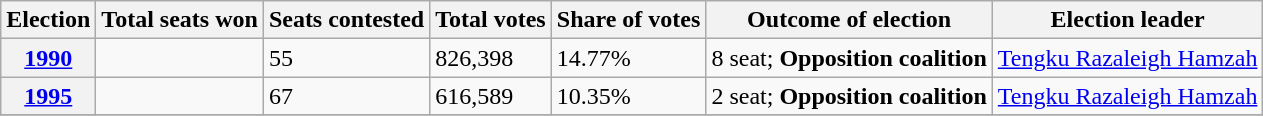<table class="wikitable">
<tr>
<th>Election</th>
<th>Total seats won</th>
<th>Seats contested</th>
<th>Total votes</th>
<th>Share of votes</th>
<th>Outcome of election</th>
<th>Election leader</th>
</tr>
<tr>
<th><a href='#'>1990</a></th>
<td></td>
<td>55</td>
<td>826,398</td>
<td>14.77%</td>
<td>8 seat; <strong>Opposition coalition</strong> </td>
<td><a href='#'>Tengku Razaleigh Hamzah</a></td>
</tr>
<tr>
<th><a href='#'>1995</a></th>
<td></td>
<td>67</td>
<td>616,589</td>
<td>10.35%</td>
<td>2 seat; <strong>Opposition coalition</strong> </td>
<td><a href='#'>Tengku Razaleigh Hamzah</a></td>
</tr>
<tr>
</tr>
</table>
